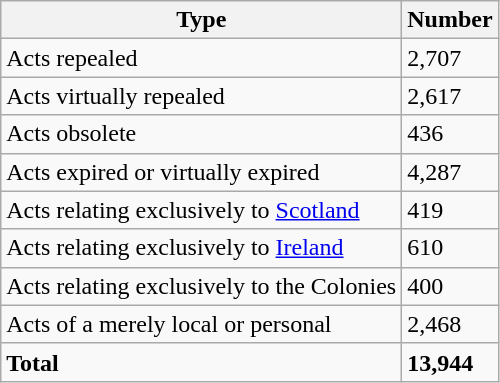<table class="wikitable">
<tr>
<th>Type</th>
<th>Number</th>
</tr>
<tr>
<td>Acts repealed</td>
<td>2,707</td>
</tr>
<tr>
<td>Acts virtually repealed</td>
<td>2,617</td>
</tr>
<tr>
<td>Acts obsolete</td>
<td>436</td>
</tr>
<tr>
<td>Acts expired or virtually expired</td>
<td>4,287</td>
</tr>
<tr>
<td>Acts relating exclusively to <a href='#'>Scotland</a></td>
<td>419</td>
</tr>
<tr>
<td>Acts relating exclusively to <a href='#'>Ireland</a></td>
<td>610</td>
</tr>
<tr>
<td>Acts relating exclusively to the Colonies</td>
<td>400</td>
</tr>
<tr>
<td>Acts of a merely local or personal</td>
<td>2,468</td>
</tr>
<tr>
<td><strong>Total</strong></td>
<td><strong>13,944</strong></td>
</tr>
</table>
